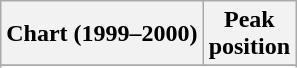<table class="wikitable sortable plainrowheaders" style="text-align:center">
<tr>
<th scope="col">Chart (1999–2000)</th>
<th scope="col">Peak<br>position</th>
</tr>
<tr>
</tr>
<tr>
</tr>
</table>
